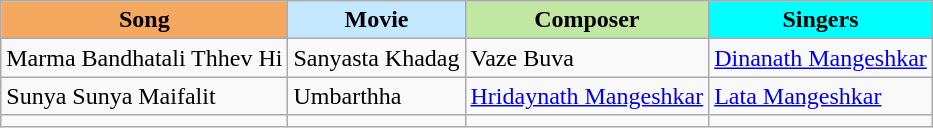<table class="wikitable sortable">
<tr>
<th style="background:#f4a860">Song</th>
<th style="background:#c2e7ff">Movie</th>
<th style="background:#c2e7a3">Composer</th>
<th style="background:#00ffff">Singers</th>
</tr>
<tr>
<td>Marma Bandhatali Thhev Hi</td>
<td>Sanyasta Khadag</td>
<td>Vaze Buva</td>
<td><a href='#'>Dinanath Mangeshkar</a></td>
</tr>
<tr>
<td>Sunya Sunya Maifalit</td>
<td>Umbarthha</td>
<td><a href='#'>Hridaynath Mangeshkar</a></td>
<td><a href='#'>Lata Mangeshkar</a></td>
</tr>
<tr>
<td></td>
<td></td>
<td></td>
<td></td>
</tr>
</table>
